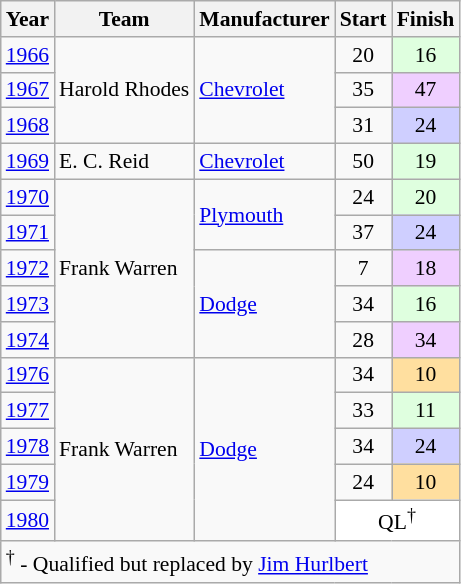<table class="wikitable" style="font-size: 90%;">
<tr>
<th>Year</th>
<th>Team</th>
<th>Manufacturer</th>
<th>Start</th>
<th>Finish</th>
</tr>
<tr>
<td><a href='#'>1966</a></td>
<td rowspan=3>Harold Rhodes</td>
<td rowspan=3><a href='#'>Chevrolet</a></td>
<td align=center>20</td>
<td align=center style="background:#DFFFDF;">16</td>
</tr>
<tr>
<td><a href='#'>1967</a></td>
<td align=center>35</td>
<td align=center style="background:#EFCFFF;">47</td>
</tr>
<tr>
<td><a href='#'>1968</a></td>
<td align=center>31</td>
<td align=center style="background:#CFCFFF;">24</td>
</tr>
<tr>
<td><a href='#'>1969</a></td>
<td>E. C. Reid</td>
<td><a href='#'>Chevrolet</a></td>
<td align=center>50</td>
<td align=center style="background:#DFFFDF;">19</td>
</tr>
<tr>
<td><a href='#'>1970</a></td>
<td rowspan=5>Frank Warren</td>
<td rowspan=2><a href='#'>Plymouth</a></td>
<td align=center>24</td>
<td align=center style="background:#DFFFDF;">20</td>
</tr>
<tr>
<td><a href='#'>1971</a></td>
<td align=center>37</td>
<td align=center style="background:#CFCFFF;">24</td>
</tr>
<tr>
<td><a href='#'>1972</a></td>
<td rowspan=3><a href='#'>Dodge</a></td>
<td align=center>7</td>
<td align=center style="background:#EFCFFF;">18</td>
</tr>
<tr>
<td><a href='#'>1973</a></td>
<td align=center>34</td>
<td align=center style="background:#DFFFDF;">16</td>
</tr>
<tr>
<td><a href='#'>1974</a></td>
<td align=center>28</td>
<td align=center style="background:#EFCFFF;">34</td>
</tr>
<tr>
<td><a href='#'>1976</a></td>
<td rowspan=5>Frank Warren</td>
<td rowspan=5><a href='#'>Dodge</a></td>
<td align=center>34</td>
<td align=center style="background:#FFDF9F;">10</td>
</tr>
<tr>
<td><a href='#'>1977</a></td>
<td align=center>33</td>
<td align=center style="background:#DFFFDF;">11</td>
</tr>
<tr>
<td><a href='#'>1978</a></td>
<td align=center>34</td>
<td align=center style="background:#CFCFFF;">24</td>
</tr>
<tr>
<td><a href='#'>1979</a></td>
<td align=center>24</td>
<td align=center style="background:#FFDF9F;">10</td>
</tr>
<tr>
<td><a href='#'>1980</a></td>
<td colspan=2 align=center style="background:#FFFFFF;">QL<sup>†</sup></td>
</tr>
<tr>
<td colspan=5><sup>†</sup> - Qualified but replaced by <a href='#'>Jim Hurlbert</a></td>
</tr>
</table>
